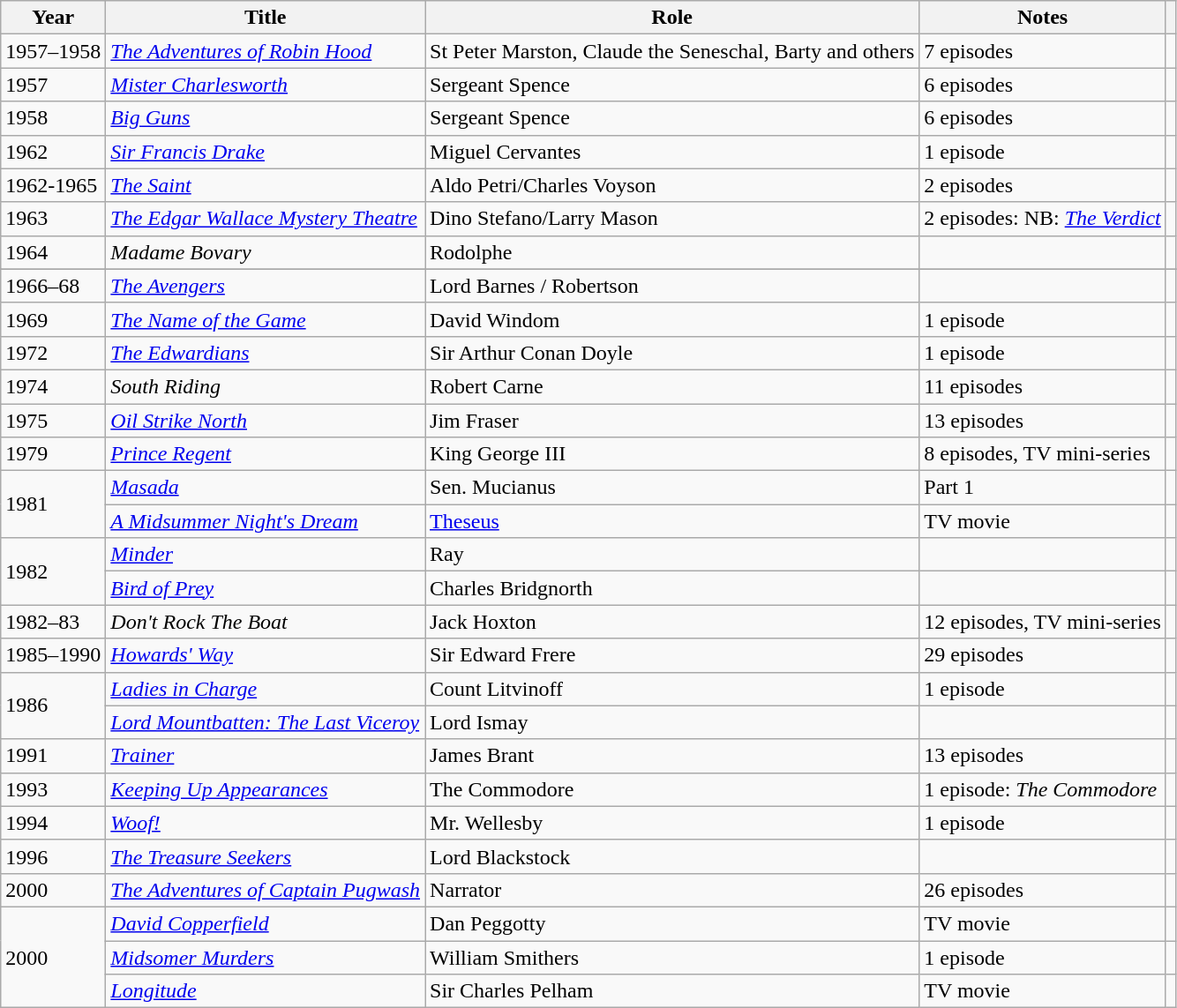<table class="wikitable sortable">
<tr>
<th>Year</th>
<th>Title</th>
<th>Role</th>
<th>Notes</th>
<th></th>
</tr>
<tr>
<td>1957–1958</td>
<td><em><a href='#'>The Adventures of Robin Hood</a></em></td>
<td>St Peter Marston, Claude the Seneschal, Barty and others</td>
<td>7 episodes</td>
<td></td>
</tr>
<tr>
<td>1957</td>
<td><em><a href='#'>Mister Charlesworth</a></em></td>
<td>Sergeant Spence</td>
<td>6 episodes</td>
<td></td>
</tr>
<tr>
<td>1958</td>
<td><em><a href='#'>Big Guns</a></em></td>
<td>Sergeant Spence</td>
<td>6 episodes</td>
<td></td>
</tr>
<tr>
<td>1962</td>
<td><em><a href='#'>Sir Francis Drake</a></em></td>
<td>Miguel Cervantes</td>
<td>1 episode</td>
<td></td>
</tr>
<tr>
<td>1962-1965</td>
<td><em><a href='#'>The Saint</a></em></td>
<td>Aldo Petri/Charles Voyson</td>
<td>2 episodes</td>
<td></td>
</tr>
<tr>
<td>1963</td>
<td><em><a href='#'>The Edgar Wallace Mystery Theatre</a></em></td>
<td>Dino Stefano/Larry Mason</td>
<td>2 episodes: NB: <em><a href='#'>The Verdict</a></em></td>
<td></td>
</tr>
<tr>
<td>1964</td>
<td><em>Madame Bovary</em></td>
<td>Rodolphe</td>
<td></td>
<td></td>
</tr>
<tr>
</tr>
<tr>
<td>1966–68</td>
<td><em><a href='#'>The Avengers</a></em></td>
<td>Lord Barnes / Robertson</td>
<td></td>
<td></td>
</tr>
<tr>
<td>1969</td>
<td><em><a href='#'>The Name of the Game</a></em></td>
<td>David Windom</td>
<td>1 episode</td>
<td></td>
</tr>
<tr>
<td>1972</td>
<td><em><a href='#'>The Edwardians</a></em></td>
<td>Sir Arthur Conan Doyle</td>
<td>1 episode</td>
<td></td>
</tr>
<tr>
<td>1974</td>
<td><em>South Riding</em></td>
<td>Robert Carne</td>
<td>11 episodes</td>
<td></td>
</tr>
<tr>
<td>1975</td>
<td><em><a href='#'>Oil Strike North</a></em></td>
<td>Jim Fraser</td>
<td>13 episodes</td>
<td></td>
</tr>
<tr>
<td>1979</td>
<td><em><a href='#'>Prince Regent</a></em></td>
<td>King George III</td>
<td>8 episodes, TV mini-series</td>
<td></td>
</tr>
<tr>
<td rowspan="2">1981</td>
<td><em><a href='#'>Masada</a></em></td>
<td>Sen. Mucianus</td>
<td>Part 1</td>
<td></td>
</tr>
<tr>
<td><em><a href='#'>A Midsummer Night's Dream</a></em></td>
<td><a href='#'>Theseus</a></td>
<td>TV movie</td>
<td></td>
</tr>
<tr>
<td rowspan="2">1982</td>
<td><em><a href='#'>Minder</a></em></td>
<td>Ray</td>
<td></td>
<td></td>
</tr>
<tr>
<td><em><a href='#'>Bird of Prey</a></em></td>
<td>Charles Bridgnorth</td>
<td></td>
<td></td>
</tr>
<tr>
<td>1982–83</td>
<td><em>Don't Rock The Boat</em></td>
<td>Jack Hoxton</td>
<td>12 episodes, TV mini-series</td>
<td></td>
</tr>
<tr>
<td>1985–1990</td>
<td><em><a href='#'>Howards' Way</a></em></td>
<td>Sir Edward Frere</td>
<td>29 episodes</td>
<td></td>
</tr>
<tr>
<td rowspan="2">1986</td>
<td><em><a href='#'>Ladies in Charge</a></em></td>
<td>Count Litvinoff</td>
<td>1 episode</td>
<td></td>
</tr>
<tr>
<td><em><a href='#'>Lord Mountbatten: The Last Viceroy</a></em></td>
<td>Lord Ismay</td>
<td></td>
<td></td>
</tr>
<tr>
<td>1991</td>
<td><em><a href='#'>Trainer</a></em></td>
<td>James Brant</td>
<td>13 episodes</td>
<td></td>
</tr>
<tr>
<td>1993</td>
<td><em><a href='#'>Keeping Up Appearances</a></em></td>
<td>The Commodore</td>
<td>1 episode: <em>The Commodore</em></td>
<td></td>
</tr>
<tr>
<td>1994</td>
<td><em><a href='#'>Woof!</a></em></td>
<td>Mr. Wellesby</td>
<td>1 episode</td>
<td></td>
</tr>
<tr>
<td>1996</td>
<td><em><a href='#'>The Treasure Seekers</a></em></td>
<td>Lord Blackstock</td>
<td></td>
<td></td>
</tr>
<tr>
<td>2000</td>
<td><em><a href='#'>The Adventures of Captain Pugwash</a></em></td>
<td>Narrator</td>
<td>26 episodes</td>
<td></td>
</tr>
<tr>
<td rowspan="3">2000</td>
<td><em><a href='#'>David Copperfield</a></em></td>
<td>Dan Peggotty</td>
<td>TV movie</td>
<td></td>
</tr>
<tr>
<td><em><a href='#'>Midsomer Murders</a></em></td>
<td>William Smithers</td>
<td>1 episode</td>
<td></td>
</tr>
<tr>
<td><em><a href='#'>Longitude</a></em></td>
<td>Sir Charles Pelham</td>
<td>TV movie</td>
<td></td>
</tr>
</table>
